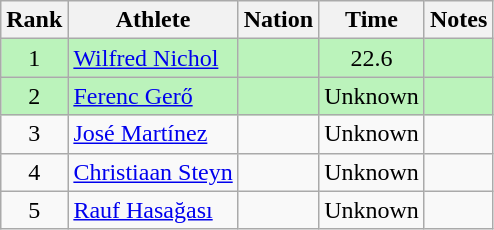<table class="wikitable sortable" style="text-align:center">
<tr>
<th>Rank</th>
<th>Athlete</th>
<th>Nation</th>
<th>Time</th>
<th>Notes</th>
</tr>
<tr bgcolor=bbf3bb>
<td>1</td>
<td align="left"><a href='#'>Wilfred Nichol</a></td>
<td align="left"></td>
<td>22.6</td>
<td></td>
</tr>
<tr bgcolor=bbf3bb>
<td>2</td>
<td align="left"><a href='#'>Ferenc Gerő</a></td>
<td align="left"></td>
<td data-sort-value=30.0>Unknown</td>
<td></td>
</tr>
<tr>
<td>3</td>
<td align="left"><a href='#'>José Martínez</a></td>
<td align="left"></td>
<td data-sort-value=30.0>Unknown</td>
<td></td>
</tr>
<tr>
<td>4</td>
<td align="left"><a href='#'>Christiaan Steyn</a></td>
<td align="left"></td>
<td data-sort-value=30.0>Unknown</td>
<td></td>
</tr>
<tr>
<td>5</td>
<td align="left"><a href='#'>Rauf Hasağası</a></td>
<td align="left"></td>
<td data-sort-value=30.0>Unknown</td>
<td></td>
</tr>
</table>
